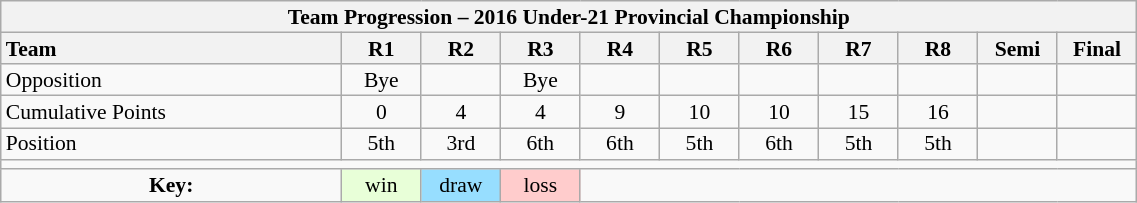<table class="wikitable collapsible" style="text-align:center; line-height:100%; width:60%; font-size:90%">
<tr>
<th colspan=100%>Team Progression – 2016 Under-21 Provincial Championship</th>
</tr>
<tr>
<th style="text-align:left; width:30%;">Team</th>
<th style="width:7%;">R1</th>
<th style="width:7%;">R2</th>
<th style="width:7%;">R3</th>
<th style="width:7%;">R4</th>
<th style="width:7%;">R5</th>
<th style="width:7%;">R6</th>
<th style="width:7%;">R7</th>
<th style="width:7%;">R8</th>
<th style="width:7%;">Semi</th>
<th style="width:7%;">Final</th>
</tr>
<tr>
<td align=left>Opposition</td>
<td>Bye</td>
<td></td>
<td>Bye</td>
<td></td>
<td></td>
<td></td>
<td></td>
<td></td>
<td> </td>
<td> </td>
</tr>
<tr>
<td align=left>Cumulative Points</td>
<td>0</td>
<td>4</td>
<td>4</td>
<td>9</td>
<td>10</td>
<td>10</td>
<td>15</td>
<td>16</td>
<td> </td>
<td> </td>
</tr>
<tr>
<td align=left>Position</td>
<td>5th</td>
<td>3rd</td>
<td>6th</td>
<td>6th</td>
<td>5th</td>
<td>6th</td>
<td>5th</td>
<td>5th</td>
<td> </td>
<td> </td>
</tr>
<tr>
<td colspan="100%" style="text-align:center;"></td>
</tr>
<tr>
<td><strong>Key:</strong></td>
<td style="background:#E8FFD8;">win</td>
<td style="background:#97DEFF;">draw</td>
<td style="background:#FFCCCC;">loss</td>
<td colspan="100%"></td>
</tr>
</table>
